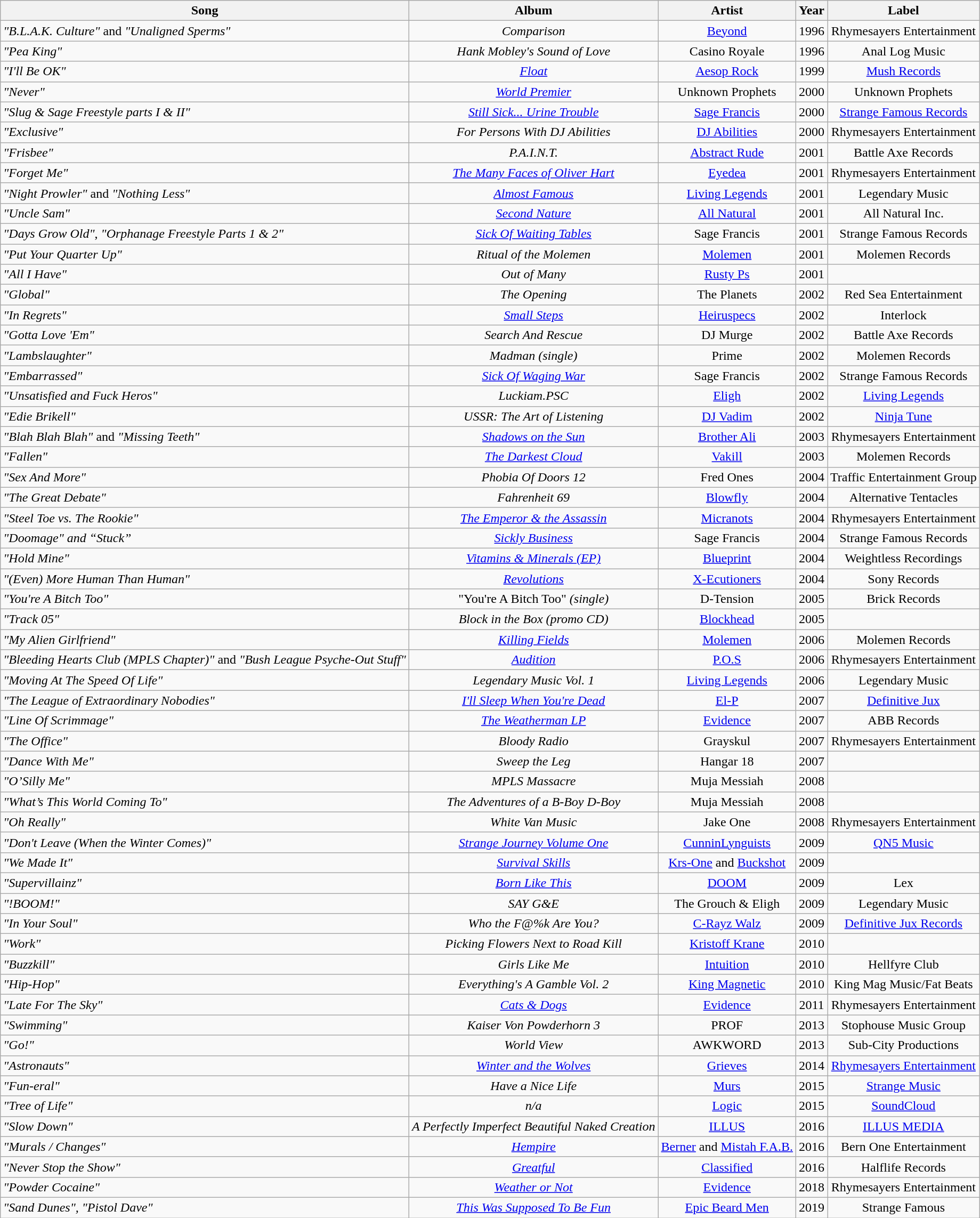<table class="wikitable" style="text-align:center;">
<tr>
<th>Song</th>
<th>Album</th>
<th>Artist</th>
<th>Year</th>
<th>Label</th>
</tr>
<tr>
<td align=left><em>"B.L.A.K. Culture"</em> and <em>"Unaligned Sperms"</em></td>
<td><em>Comparison</em></td>
<td><a href='#'>Beyond</a></td>
<td>1996</td>
<td>Rhymesayers Entertainment</td>
</tr>
<tr>
<td align=left><em>"Pea King"</em></td>
<td><em>Hank Mobley's Sound of Love</em></td>
<td>Casino Royale</td>
<td>1996</td>
<td>Anal Log Music</td>
</tr>
<tr>
<td align=left><em>"I'll Be OK"</em></td>
<td><a href='#'><em>Float</em></a></td>
<td><a href='#'>Aesop Rock</a></td>
<td>1999</td>
<td><a href='#'>Mush Records</a></td>
</tr>
<tr>
<td align=left><em>"Never"</em></td>
<td><a href='#'><em>World Premier</em></a></td>
<td>Unknown Prophets</td>
<td>2000</td>
<td>Unknown Prophets</td>
</tr>
<tr>
<td align=left><em>"Slug & Sage Freestyle parts I & II"</em></td>
<td><em><a href='#'>Still Sick... Urine Trouble</a></em></td>
<td><a href='#'>Sage Francis</a></td>
<td>2000</td>
<td><a href='#'>Strange Famous Records</a></td>
</tr>
<tr>
<td align=left><em>"Exclusive"</em></td>
<td><em>For Persons With DJ Abilities</em></td>
<td><a href='#'>DJ Abilities</a></td>
<td>2000</td>
<td>Rhymesayers Entertainment</td>
</tr>
<tr>
<td align=left><em>"Frisbee"</em></td>
<td><em>P.A.I.N.T.</em></td>
<td><a href='#'>Abstract Rude</a></td>
<td>2001</td>
<td>Battle Axe Records</td>
</tr>
<tr>
<td align=left><em>"Forget Me"</em></td>
<td><em><a href='#'>The Many Faces of Oliver Hart</a></em></td>
<td><a href='#'>Eyedea</a></td>
<td>2001</td>
<td>Rhymesayers Entertainment</td>
</tr>
<tr>
<td align=left><em>"Night Prowler"</em> and <em>"Nothing Less"</em></td>
<td><a href='#'><em>Almost Famous</em></a></td>
<td><a href='#'>Living Legends</a></td>
<td>2001</td>
<td>Legendary Music</td>
</tr>
<tr>
<td align=left><em>"Uncle Sam"</em></td>
<td><a href='#'><em>Second Nature</em></a></td>
<td><a href='#'>All Natural</a></td>
<td>2001</td>
<td>All Natural Inc.</td>
</tr>
<tr>
<td align=left><em>"Days Grow Old"</em>, <em>"Orphanage Freestyle Parts 1 & 2"</em></td>
<td><em><a href='#'>Sick Of Waiting Tables</a></em></td>
<td>Sage Francis</td>
<td>2001</td>
<td>Strange Famous Records</td>
</tr>
<tr>
<td align=left><em>"Put Your Quarter Up"</em></td>
<td><em>Ritual of the Molemen</em></td>
<td><a href='#'>Molemen</a></td>
<td>2001</td>
<td>Molemen Records</td>
</tr>
<tr>
<td align=left><em>"All I Have"</em></td>
<td><em>Out of Many</em></td>
<td><a href='#'>Rusty Ps</a></td>
<td>2001</td>
<td></td>
</tr>
<tr>
<td align=left><em>"Global"</em></td>
<td><em>The Opening</em></td>
<td>The Planets</td>
<td>2002</td>
<td>Red Sea Entertainment</td>
</tr>
<tr>
<td align=left><em>"In Regrets"</em></td>
<td><a href='#'><em>Small Steps</em></a></td>
<td><a href='#'>Heiruspecs</a></td>
<td>2002</td>
<td>Interlock</td>
</tr>
<tr>
<td align=left><em>"Gotta Love 'Em"</em></td>
<td><em>Search And Rescue</em></td>
<td>DJ Murge</td>
<td>2002</td>
<td>Battle Axe Records</td>
</tr>
<tr>
<td align=left><em>"Lambslaughter"</em></td>
<td><em>Madman (single)</em></td>
<td>Prime</td>
<td>2002</td>
<td>Molemen Records</td>
</tr>
<tr>
<td align=left><em>"Embarrassed"</em></td>
<td><em><a href='#'>Sick Of Waging War</a></em></td>
<td>Sage Francis</td>
<td>2002</td>
<td>Strange Famous Records</td>
</tr>
<tr>
<td align=left><em>"Unsatisfied and Fuck Heros"</em></td>
<td><em>Luckiam.PSC</em></td>
<td><a href='#'>Eligh</a></td>
<td>2002</td>
<td><a href='#'>Living Legends</a></td>
</tr>
<tr>
<td align=left><em>"Edie Brikell"</em></td>
<td><em>USSR: The Art of Listening</em></td>
<td><a href='#'>DJ Vadim</a></td>
<td>2002</td>
<td><a href='#'>Ninja Tune</a></td>
</tr>
<tr>
<td align=left><em>"Blah Blah Blah"</em> and <em>"Missing Teeth"</em></td>
<td><em><a href='#'>Shadows on the Sun</a></em></td>
<td><a href='#'>Brother Ali</a></td>
<td>2003</td>
<td>Rhymesayers Entertainment</td>
</tr>
<tr>
<td align=left><em>"Fallen"</em></td>
<td><em><a href='#'>The Darkest Cloud</a></em></td>
<td><a href='#'>Vakill</a></td>
<td>2003</td>
<td>Molemen Records</td>
</tr>
<tr>
<td align=left><em>"Sex And More"</em></td>
<td><em>Phobia Of Doors 12</em></td>
<td>Fred Ones</td>
<td>2004</td>
<td>Traffic Entertainment Group</td>
</tr>
<tr>
<td align=left><em>"The Great Debate"</em></td>
<td><em>Fahrenheit 69</em></td>
<td><a href='#'>Blowfly</a></td>
<td>2004</td>
<td>Alternative Tentacles</td>
</tr>
<tr>
<td align=left><em>"Steel Toe vs. The Rookie"</em></td>
<td><em><a href='#'>The Emperor & the Assassin</a></em></td>
<td><a href='#'>Micranots</a></td>
<td>2004</td>
<td>Rhymesayers Entertainment</td>
</tr>
<tr>
<td align=left><em>"Doomage" and “Stuck”</em></td>
<td><em><a href='#'>Sickly Business</a></em></td>
<td>Sage Francis</td>
<td>2004</td>
<td>Strange Famous Records</td>
</tr>
<tr>
<td align=left><em>"Hold Mine"</em></td>
<td><em><a href='#'>Vitamins & Minerals (EP)</a></em></td>
<td><a href='#'>Blueprint</a></td>
<td>2004</td>
<td>Weightless Recordings</td>
</tr>
<tr>
<td align=left><em>"(Even) More Human Than Human"</em></td>
<td><a href='#'><em>Revolutions</em></a></td>
<td><a href='#'>X-Ecutioners</a></td>
<td>2004</td>
<td>Sony Records</td>
</tr>
<tr>
<td align=left><em>"You're A Bitch Too"</em></td>
<td>"You're A Bitch Too" <em>(single)</em></td>
<td>D-Tension</td>
<td>2005</td>
<td>Brick Records</td>
</tr>
<tr>
<td align=left><em>"Track 05"</em></td>
<td><em>Block in the Box</em> <em>(promo CD)</em></td>
<td><a href='#'>Blockhead</a></td>
<td>2005</td>
<td></td>
</tr>
<tr>
<td align=left><em>"My Alien Girlfriend"</em></td>
<td><a href='#'><em>Killing Fields</em></a></td>
<td><a href='#'>Molemen</a></td>
<td>2006</td>
<td>Molemen Records</td>
</tr>
<tr>
<td align=left><em>"Bleeding Hearts Club (MPLS Chapter)"</em> and <em>"Bush League Psyche-Out Stuff"</em></td>
<td><a href='#'><em>Audition</em></a></td>
<td><a href='#'>P.O.S</a></td>
<td>2006</td>
<td>Rhymesayers Entertainment</td>
</tr>
<tr>
<td align=left><em>"Moving At The Speed Of Life"</em></td>
<td><em>Legendary Music Vol. 1</em></td>
<td><a href='#'>Living Legends</a></td>
<td>2006</td>
<td>Legendary Music</td>
</tr>
<tr>
<td align=left><em>"The League of Extraordinary Nobodies"</em></td>
<td><em><a href='#'>I'll Sleep When You're Dead</a></em></td>
<td><a href='#'>El-P</a></td>
<td>2007</td>
<td><a href='#'>Definitive Jux</a></td>
</tr>
<tr>
<td align=left><em>"Line Of Scrimmage"</em></td>
<td><em><a href='#'>The Weatherman LP</a></em></td>
<td><a href='#'>Evidence</a></td>
<td>2007</td>
<td>ABB Records</td>
</tr>
<tr>
<td align=left><em>"The Office"</em></td>
<td><em>Bloody Radio</em></td>
<td>Grayskul</td>
<td>2007</td>
<td>Rhymesayers Entertainment</td>
</tr>
<tr>
<td align=left><em>"Dance With Me"</em></td>
<td><em>Sweep the Leg</em></td>
<td>Hangar 18</td>
<td>2007</td>
<td></td>
</tr>
<tr>
<td align=left><em>"O’Silly Me"</em></td>
<td><em>MPLS Massacre</em></td>
<td>Muja Messiah</td>
<td>2008</td>
<td></td>
</tr>
<tr>
<td align=left><em>"What’s This World Coming To"</em></td>
<td><em>The Adventures of a B-Boy D-Boy</em></td>
<td>Muja Messiah</td>
<td>2008</td>
<td></td>
</tr>
<tr>
<td align=left><em>"Oh Really"</em></td>
<td><em>White Van Music</em></td>
<td>Jake One</td>
<td>2008</td>
<td>Rhymesayers Entertainment</td>
</tr>
<tr>
<td align=left><em>"Don't Leave (When the Winter Comes)"</em></td>
<td><em><a href='#'>Strange Journey Volume One</a></em></td>
<td><a href='#'>CunninLynguists</a></td>
<td>2009</td>
<td><a href='#'>QN5 Music</a></td>
</tr>
<tr>
<td align=left><em>"We Made It"</em></td>
<td><em><a href='#'>Survival Skills</a></em></td>
<td><a href='#'>Krs-One</a> and <a href='#'>Buckshot</a></td>
<td>2009</td>
<td></td>
</tr>
<tr>
<td align=left><em>"Supervillainz"</em></td>
<td><em><a href='#'>Born Like This</a></em></td>
<td><a href='#'>DOOM</a></td>
<td>2009</td>
<td>Lex</td>
</tr>
<tr>
<td align=left><em>"!BOOM!"</em></td>
<td><em>SAY G&E</em></td>
<td>The Grouch & Eligh</td>
<td>2009</td>
<td>Legendary Music</td>
</tr>
<tr>
<td align=left><em>"In Your Soul"</em></td>
<td><em>Who the F@%k Are You?</em></td>
<td><a href='#'>C-Rayz Walz</a></td>
<td>2009</td>
<td><a href='#'>Definitive Jux Records</a></td>
</tr>
<tr>
<td align=left><em>"Work"</em></td>
<td><em>Picking Flowers Next to Road Kill</em></td>
<td><a href='#'>Kristoff Krane</a></td>
<td>2010</td>
<td></td>
</tr>
<tr>
<td align=left><em>"Buzzkill"</em></td>
<td><em>Girls Like Me</em></td>
<td><a href='#'>Intuition</a></td>
<td>2010</td>
<td>Hellfyre Club</td>
</tr>
<tr>
<td align=left><em>"Hip-Hop"</em></td>
<td><em>Everything's A Gamble Vol. 2</em></td>
<td><a href='#'>King Magnetic</a></td>
<td>2010</td>
<td>King Mag Music/Fat Beats</td>
</tr>
<tr>
<td align=left><em>"Late For The Sky"</em></td>
<td><a href='#'><em>Cats & Dogs</em></a></td>
<td><a href='#'>Evidence</a></td>
<td>2011</td>
<td>Rhymesayers Entertainment</td>
</tr>
<tr>
<td align=left><em>"Swimming"</em></td>
<td><em>Kaiser Von Powderhorn 3</em></td>
<td>PROF</td>
<td>2013</td>
<td>Stophouse Music Group</td>
</tr>
<tr>
<td align=left><em>"Go!"</em></td>
<td><em>World View</em></td>
<td>AWKWORD</td>
<td>2013</td>
<td>Sub-City Productions</td>
</tr>
<tr>
<td align=left><em>"Astronauts"</em></td>
<td><em><a href='#'>Winter and the Wolves</a></em></td>
<td><a href='#'>Grieves</a></td>
<td>2014</td>
<td><a href='#'>Rhymesayers Entertainment</a></td>
</tr>
<tr>
<td align=left><em>"Fun-eral"</em></td>
<td><em>Have a Nice Life</em></td>
<td><a href='#'>Murs</a></td>
<td>2015</td>
<td><a href='#'>Strange Music</a></td>
</tr>
<tr>
<td align=left><em>"Tree of Life"</em></td>
<td><em>n/a</em></td>
<td><a href='#'>Logic</a></td>
<td>2015</td>
<td><a href='#'>SoundCloud</a></td>
</tr>
<tr>
<td align=left><em>"Slow Down"</em></td>
<td><em>A Perfectly Imperfect Beautiful Naked Creation</em></td>
<td><a href='#'>ILLUS</a></td>
<td>2016</td>
<td><a href='#'>ILLUS MEDIA</a></td>
</tr>
<tr>
<td align=left><em>"Murals / Changes"</em></td>
<td><em><a href='#'>Hempire</a></em></td>
<td><a href='#'>Berner</a> and <a href='#'>Mistah F.A.B.</a></td>
<td>2016</td>
<td>Bern One Entertainment</td>
</tr>
<tr>
<td align=left><em>"Never Stop the Show"</em></td>
<td><em><a href='#'>Greatful</a></em></td>
<td><a href='#'>Classified</a></td>
<td>2016</td>
<td>Halflife Records</td>
</tr>
<tr>
<td align=left><em>"Powder Cocaine"</em></td>
<td><em><a href='#'>Weather or Not</a></em></td>
<td><a href='#'>Evidence</a></td>
<td>2018</td>
<td>Rhymesayers Entertainment</td>
</tr>
<tr>
<td align=left><em>"Sand Dunes", "Pistol Dave"</em></td>
<td><em><a href='#'>This Was Supposed To Be Fun</a></em></td>
<td><a href='#'>Epic Beard Men</a></td>
<td>2019</td>
<td>Strange Famous</td>
</tr>
</table>
